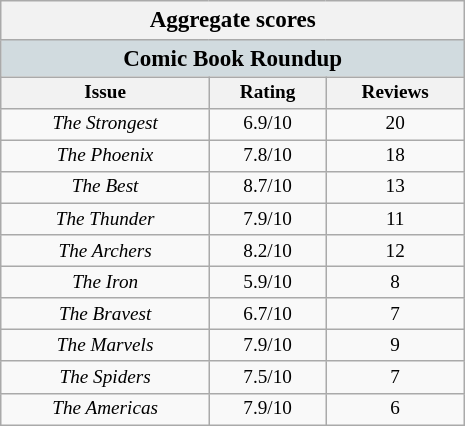<table class="wikitable" style="float: right; width:24.2em; font-size: 80%; text-align: center; margin:0.5em 0 0.5em 1em; padding:0;" cellpadding="0" cellspacing="0">
<tr>
<th colspan="3" style="font-size:120%;">Aggregate scores</th>
</tr>
<tr>
<th colspan="3" style="background:#d1dbdf;font-size:120%;">Comic Book Roundup</th>
</tr>
<tr>
<th>Issue</th>
<th>Rating</th>
<th>Reviews</th>
</tr>
<tr>
<td><em>The Strongest</em></td>
<td>6.9/10</td>
<td>20</td>
</tr>
<tr>
<td><em>The Phoenix</em></td>
<td>7.8/10</td>
<td>18</td>
</tr>
<tr>
<td><em>The Best</em></td>
<td>8.7/10</td>
<td>13</td>
</tr>
<tr>
<td><em>The Thunder</em></td>
<td>7.9/10</td>
<td>11</td>
</tr>
<tr>
<td><em>The Archers</em></td>
<td>8.2/10</td>
<td>12</td>
</tr>
<tr>
<td><em>The Iron</em></td>
<td>5.9/10</td>
<td>8</td>
</tr>
<tr>
<td><em>The Bravest</em></td>
<td>6.7/10</td>
<td>7</td>
</tr>
<tr>
<td><em>The Marvels</em></td>
<td>7.9/10</td>
<td>9</td>
</tr>
<tr>
<td><em>The Spiders</em></td>
<td>7.5/10</td>
<td>7</td>
</tr>
<tr>
<td><em>The Americas</em></td>
<td>7.9/10</td>
<td>6</td>
</tr>
</table>
